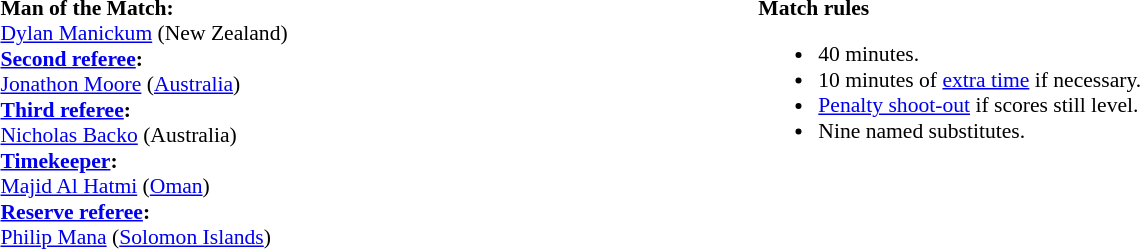<table width=100% style="font-size:90%">
<tr>
<td><br><strong>Man of the Match:</strong>
<br><a href='#'>Dylan Manickum</a> (New Zealand)<br><strong><a href='#'>Second referee</a>:</strong>
<br><a href='#'>Jonathon Moore</a> (<a href='#'>Australia</a>)
<br><strong><a href='#'>Third referee</a>:</strong>
<br><a href='#'>Nicholas Backo</a> (Australia)
<br><strong><a href='#'>Timekeeper</a>:</strong>
<br><a href='#'>Majid Al Hatmi</a> (<a href='#'>Oman</a>)
<br><strong><a href='#'>Reserve referee</a>:</strong>
<br><a href='#'>Philip Mana</a> (<a href='#'>Solomon Islands</a>)</td>
<td style="width:60%; vertical-align:top;"><br><strong>Match rules</strong><ul><li>40 minutes.</li><li>10 minutes of <a href='#'>extra time</a> if necessary.</li><li><a href='#'>Penalty shoot-out</a> if scores still level.</li><li>Nine named substitutes.</li></ul></td>
</tr>
</table>
